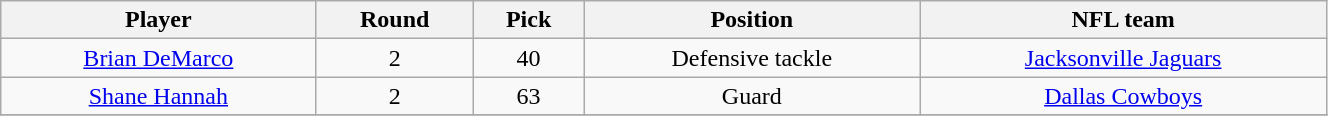<table class="wikitable" width="70%">
<tr>
<th>Player</th>
<th>Round</th>
<th>Pick</th>
<th>Position</th>
<th>NFL team</th>
</tr>
<tr align="center" bgcolor="">
<td><a href='#'>Brian DeMarco</a></td>
<td>2</td>
<td>40</td>
<td>Defensive tackle</td>
<td><a href='#'>Jacksonville Jaguars</a></td>
</tr>
<tr align="center" bgcolor="">
<td><a href='#'>Shane Hannah</a></td>
<td>2</td>
<td>63</td>
<td>Guard</td>
<td><a href='#'>Dallas Cowboys</a></td>
</tr>
<tr>
</tr>
</table>
